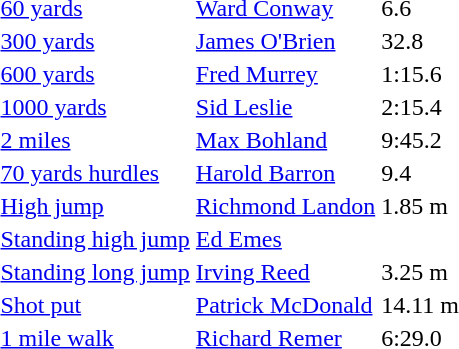<table>
<tr>
<td><a href='#'>60 yards</a></td>
<td><a href='#'>Ward Conway</a></td>
<td>6.6</td>
<td></td>
<td></td>
<td></td>
<td></td>
</tr>
<tr>
<td><a href='#'>300 yards</a></td>
<td><a href='#'>James O'Brien</a></td>
<td>32.8</td>
<td></td>
<td></td>
<td></td>
<td></td>
</tr>
<tr>
<td><a href='#'>600 yards</a></td>
<td><a href='#'>Fred Murrey</a></td>
<td>1:15.6</td>
<td></td>
<td></td>
<td></td>
<td></td>
</tr>
<tr>
<td><a href='#'>1000 yards</a></td>
<td><a href='#'>Sid Leslie</a></td>
<td>2:15.4</td>
<td></td>
<td></td>
<td></td>
<td></td>
</tr>
<tr>
<td><a href='#'>2 miles</a></td>
<td><a href='#'>Max Bohland</a></td>
<td>9:45.2</td>
<td></td>
<td></td>
<td></td>
<td></td>
</tr>
<tr>
<td><a href='#'>70 yards hurdles</a></td>
<td><a href='#'>Harold Barron</a></td>
<td>9.4</td>
<td></td>
<td></td>
<td></td>
<td></td>
</tr>
<tr>
<td><a href='#'>High jump</a></td>
<td><a href='#'>Richmond Landon</a></td>
<td>1.85 m</td>
<td></td>
<td></td>
<td></td>
<td></td>
</tr>
<tr>
<td><a href='#'>Standing high jump</a></td>
<td><a href='#'>Ed Emes</a></td>
<td></td>
<td></td>
<td></td>
<td></td>
<td></td>
</tr>
<tr>
<td><a href='#'>Standing long jump</a></td>
<td><a href='#'>Irving Reed</a></td>
<td>3.25 m</td>
<td></td>
<td></td>
<td></td>
<td></td>
</tr>
<tr>
<td><a href='#'>Shot put</a></td>
<td><a href='#'>Patrick McDonald</a></td>
<td>14.11 m</td>
<td></td>
<td></td>
<td></td>
<td></td>
</tr>
<tr>
<td><a href='#'>1 mile walk</a></td>
<td><a href='#'>Richard Remer</a></td>
<td>6:29.0</td>
<td></td>
<td></td>
<td></td>
<td></td>
</tr>
</table>
